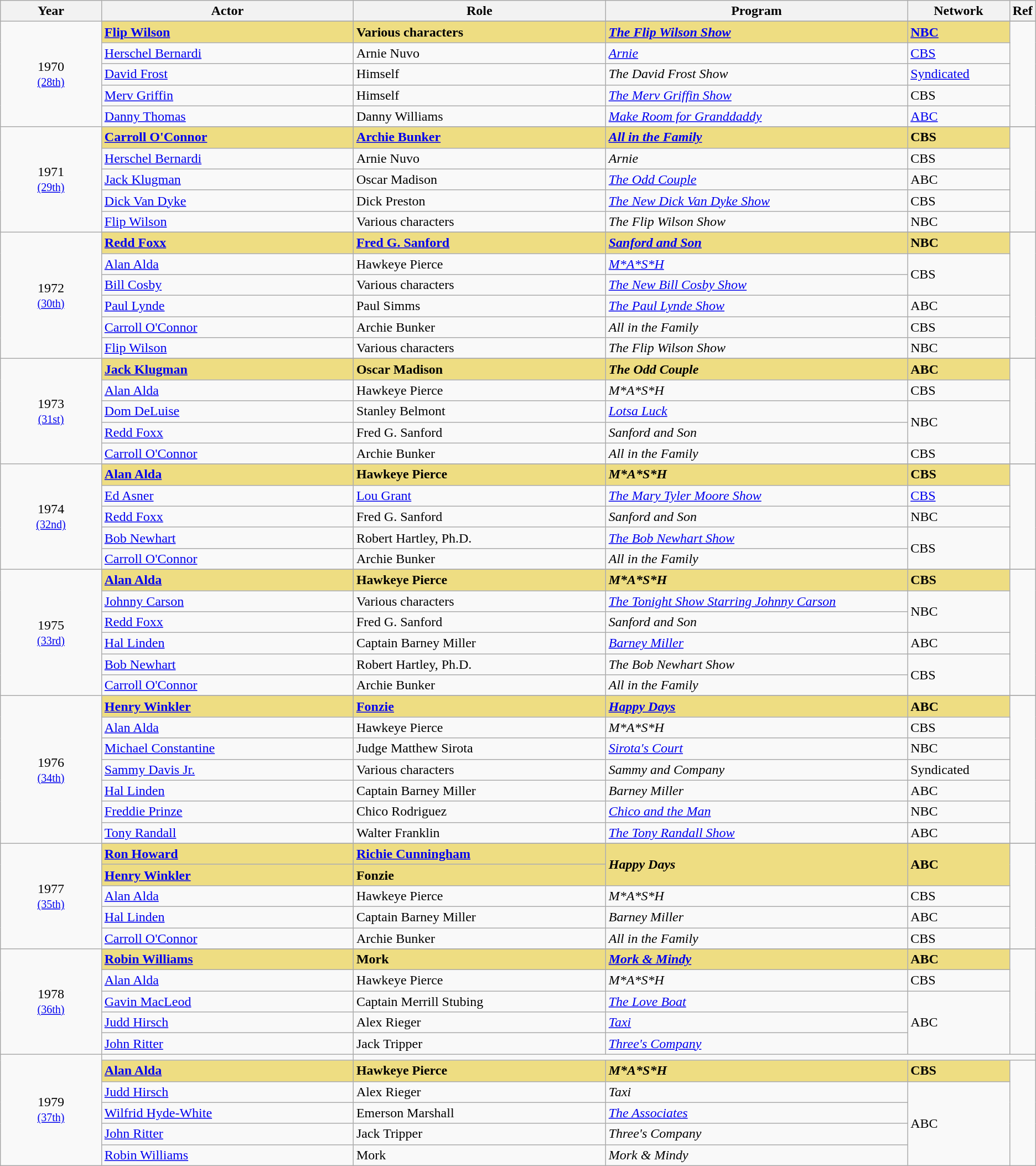<table class="wikitable">
<tr>
<th style="width:10%;">Year</th>
<th style="width:25%;">Actor</th>
<th style="width:25%;">Role</th>
<th style="width:30%;">Program</th>
<th style="width:10%;">Network</th>
<th style="width:5%;">Ref</th>
</tr>
<tr>
<td rowspan="6" style="text-align:center;">1970 <br><small><a href='#'>(28th)</a></small></td>
</tr>
<tr>
<td style="background:#EEDD82;"><strong><a href='#'>Flip Wilson</a> </strong></td>
<td style="background:#EEDD82;"><strong>Various characters</strong></td>
<td style="background:#EEDD82;"><strong><em><a href='#'>The Flip Wilson Show</a></em></strong></td>
<td style="background:#EEDD82;"><strong><a href='#'>NBC</a></strong></td>
<td rowspan="5"></td>
</tr>
<tr>
<td><a href='#'>Herschel Bernardi</a></td>
<td>Arnie Nuvo</td>
<td><em><a href='#'>Arnie</a></em></td>
<td><a href='#'>CBS</a></td>
</tr>
<tr>
<td><a href='#'>David Frost</a></td>
<td>Himself</td>
<td><em>The David Frost Show</em></td>
<td><a href='#'>Syndicated</a></td>
</tr>
<tr>
<td><a href='#'>Merv Griffin</a></td>
<td>Himself</td>
<td><em><a href='#'>The Merv Griffin Show</a></em></td>
<td>CBS</td>
</tr>
<tr>
<td><a href='#'>Danny Thomas</a></td>
<td>Danny Williams</td>
<td><em><a href='#'>Make Room for Granddaddy</a></em></td>
<td><a href='#'>ABC</a></td>
</tr>
<tr>
<td rowspan="6" style="text-align:center;">1971 <br><small><a href='#'>(29th)</a></small></td>
</tr>
<tr>
<td style="background:#EEDD82;"><strong><a href='#'>Carroll O'Connor</a> </strong></td>
<td style="background:#EEDD82;"><strong><a href='#'>Archie Bunker</a></strong></td>
<td style="background:#EEDD82;"><strong><em><a href='#'>All in the Family</a></em></strong></td>
<td style="background:#EEDD82;"><strong>CBS</strong></td>
<td rowspan="5"></td>
</tr>
<tr>
<td><a href='#'>Herschel Bernardi</a></td>
<td>Arnie Nuvo</td>
<td><em>Arnie</em></td>
<td>CBS</td>
</tr>
<tr>
<td><a href='#'>Jack Klugman</a></td>
<td>Oscar Madison</td>
<td><em><a href='#'>The Odd Couple</a></em></td>
<td>ABC</td>
</tr>
<tr>
<td><a href='#'>Dick Van Dyke</a></td>
<td>Dick Preston</td>
<td><em><a href='#'>The New Dick Van Dyke Show</a></em></td>
<td>CBS</td>
</tr>
<tr>
<td><a href='#'>Flip Wilson</a></td>
<td>Various characters</td>
<td><em>The Flip Wilson Show</em></td>
<td>NBC</td>
</tr>
<tr>
<td rowspan="7" style="text-align:center;">1972 <br><small><a href='#'>(30th)</a></small></td>
</tr>
<tr>
<td style="background:#EEDD82;"><strong><a href='#'>Redd Foxx</a> </strong></td>
<td style="background:#EEDD82;"><strong><a href='#'>Fred G. Sanford</a></strong></td>
<td style="background:#EEDD82;"><strong><em><a href='#'>Sanford and Son</a></em></strong></td>
<td style="background:#EEDD82;"><strong>NBC</strong></td>
<td rowspan="6"></td>
</tr>
<tr>
<td><a href='#'>Alan Alda</a></td>
<td>Hawkeye Pierce</td>
<td><em><a href='#'>M*A*S*H</a></em></td>
<td rowspan="2">CBS</td>
</tr>
<tr>
<td><a href='#'>Bill Cosby</a></td>
<td>Various characters</td>
<td><em><a href='#'>The New Bill Cosby Show</a></em></td>
</tr>
<tr>
<td><a href='#'>Paul Lynde</a></td>
<td>Paul Simms</td>
<td><em><a href='#'>The Paul Lynde Show</a></em></td>
<td>ABC</td>
</tr>
<tr>
<td><a href='#'>Carroll O'Connor</a></td>
<td>Archie Bunker</td>
<td><em>All in the Family</em></td>
<td>CBS</td>
</tr>
<tr>
<td><a href='#'>Flip Wilson</a></td>
<td>Various characters</td>
<td><em>The Flip Wilson Show</em></td>
<td>NBC</td>
</tr>
<tr>
<td rowspan="6" style="text-align:center;">1973 <br><small><a href='#'>(31st)</a></small></td>
</tr>
<tr>
<td style="background:#EEDD82;"><strong><a href='#'>Jack Klugman</a> </strong></td>
<td style="background:#EEDD82;"><strong>Oscar Madison</strong></td>
<td style="background:#EEDD82;"><strong><em>The Odd Couple</em></strong></td>
<td style="background:#EEDD82;"><strong>ABC</strong></td>
<td rowspan="5"></td>
</tr>
<tr>
<td><a href='#'>Alan Alda</a></td>
<td>Hawkeye Pierce</td>
<td><em>M*A*S*H</em></td>
<td>CBS</td>
</tr>
<tr>
<td><a href='#'>Dom DeLuise</a></td>
<td>Stanley Belmont</td>
<td><em><a href='#'>Lotsa Luck</a></em></td>
<td rowspan="2">NBC</td>
</tr>
<tr>
<td><a href='#'>Redd Foxx</a></td>
<td>Fred G. Sanford</td>
<td><em>Sanford and Son</em></td>
</tr>
<tr>
<td><a href='#'>Carroll O'Connor</a></td>
<td>Archie Bunker</td>
<td><em>All in the Family</em></td>
<td>CBS</td>
</tr>
<tr>
<td rowspan="6" style="text-align:center;">1974 <br><small><a href='#'>(32nd)</a></small></td>
</tr>
<tr>
<td style="background:#EEDD82;"><strong><a href='#'>Alan Alda</a> </strong></td>
<td style="background:#EEDD82;"><strong>Hawkeye Pierce</strong></td>
<td style="background:#EEDD82;"><strong><em>M*A*S*H</em></strong></td>
<td style="background:#EEDD82;"><strong>CBS</strong></td>
<td rowspan="5"></td>
</tr>
<tr>
<td><a href='#'>Ed Asner</a></td>
<td><a href='#'>Lou Grant</a></td>
<td><em><a href='#'>The Mary Tyler Moore Show</a></em></td>
<td><a href='#'>CBS</a></td>
</tr>
<tr>
<td><a href='#'>Redd Foxx</a></td>
<td>Fred G. Sanford</td>
<td><em>Sanford and Son</em></td>
<td>NBC</td>
</tr>
<tr>
<td><a href='#'>Bob Newhart</a></td>
<td>Robert Hartley, Ph.D.</td>
<td><em><a href='#'>The Bob Newhart Show</a></em></td>
<td rowspan="2">CBS</td>
</tr>
<tr>
<td><a href='#'>Carroll O'Connor</a></td>
<td>Archie Bunker</td>
<td><em>All in the Family</em></td>
</tr>
<tr>
<td rowspan="7" style="text-align:center;">1975 <br><small><a href='#'>(33rd)</a></small></td>
</tr>
<tr>
<td style="background:#EEDD82;"><strong><a href='#'>Alan Alda</a> </strong></td>
<td style="background:#EEDD82;"><strong>Hawkeye Pierce</strong></td>
<td style="background:#EEDD82;"><strong><em>M*A*S*H</em></strong></td>
<td style="background:#EEDD82;"><strong>CBS</strong></td>
<td rowspan="6"></td>
</tr>
<tr>
<td><a href='#'>Johnny Carson</a></td>
<td>Various characters</td>
<td><em><a href='#'>The Tonight Show Starring Johnny Carson</a></em></td>
<td rowspan="2">NBC</td>
</tr>
<tr>
<td><a href='#'>Redd Foxx</a></td>
<td>Fred G. Sanford</td>
<td><em>Sanford and Son</em></td>
</tr>
<tr>
<td><a href='#'>Hal Linden</a></td>
<td>Captain Barney Miller</td>
<td><em><a href='#'>Barney Miller</a></em></td>
<td>ABC</td>
</tr>
<tr>
<td><a href='#'>Bob Newhart</a></td>
<td>Robert Hartley, Ph.D.</td>
<td><em>The Bob Newhart Show</em></td>
<td rowspan="2">CBS</td>
</tr>
<tr>
<td><a href='#'>Carroll O'Connor</a></td>
<td>Archie Bunker</td>
<td><em>All in the Family</em></td>
</tr>
<tr>
<td rowspan="8" style="text-align:center;">1976 <br><small><a href='#'>(34th)</a></small></td>
</tr>
<tr>
<td style="background:#EEDD82;"><strong><a href='#'>Henry Winkler</a> </strong></td>
<td style="background:#EEDD82;"><strong><a href='#'>Fonzie</a></strong></td>
<td style="background:#EEDD82;"><strong><em><a href='#'>Happy Days</a></em></strong></td>
<td style="background:#EEDD82;"><strong>ABC</strong></td>
<td rowspan="7"></td>
</tr>
<tr>
<td><a href='#'>Alan Alda</a></td>
<td>Hawkeye Pierce</td>
<td><em>M*A*S*H</em></td>
<td>CBS</td>
</tr>
<tr>
<td><a href='#'>Michael Constantine</a></td>
<td>Judge Matthew Sirota</td>
<td><em><a href='#'>Sirota's Court</a></em></td>
<td>NBC</td>
</tr>
<tr>
<td><a href='#'>Sammy Davis Jr.</a></td>
<td>Various characters</td>
<td><em>Sammy and Company</em></td>
<td>Syndicated</td>
</tr>
<tr>
<td><a href='#'>Hal Linden</a></td>
<td>Captain Barney Miller</td>
<td><em>Barney Miller</em></td>
<td>ABC</td>
</tr>
<tr>
<td><a href='#'>Freddie Prinze</a></td>
<td>Chico Rodriguez</td>
<td><em><a href='#'>Chico and the Man</a></em></td>
<td>NBC</td>
</tr>
<tr>
<td><a href='#'>Tony Randall</a></td>
<td>Walter Franklin</td>
<td><em><a href='#'>The Tony Randall Show</a></em></td>
<td>ABC</td>
</tr>
<tr>
<td rowspan="6" style="text-align:center;">1977 <br><small><a href='#'>(35th)</a></small></td>
</tr>
<tr>
<td style="background:#EEDD82;"><strong><a href='#'>Ron Howard</a> </strong></td>
<td style="background:#EEDD82;"><strong><a href='#'>Richie Cunningham</a></strong></td>
<td style="background:#EEDD82;" rowspan="2"><strong><em>Happy Days</em></strong></td>
<td style="background:#EEDD82;" rowspan="2"><strong>ABC</strong></td>
<td rowspan="5"></td>
</tr>
<tr style="background:#EEDD82;">
<td><strong><a href='#'>Henry Winkler</a> </strong></td>
<td><strong>Fonzie</strong></td>
</tr>
<tr>
<td><a href='#'>Alan Alda</a></td>
<td>Hawkeye Pierce</td>
<td><em>M*A*S*H</em></td>
<td>CBS</td>
</tr>
<tr>
<td><a href='#'>Hal Linden</a></td>
<td>Captain Barney Miller</td>
<td><em>Barney Miller</em></td>
<td>ABC</td>
</tr>
<tr>
<td><a href='#'>Carroll O'Connor</a></td>
<td>Archie Bunker</td>
<td><em>All in the Family</em></td>
<td>CBS</td>
</tr>
<tr>
<td rowspan="6" style="text-align:center;">1978 <br><small><a href='#'>(36th)</a></small></td>
</tr>
<tr>
<td style="background:#EEDD82;"><strong><a href='#'>Robin Williams</a> </strong></td>
<td style="background:#EEDD82;"><strong>Mork</strong></td>
<td style="background:#EEDD82;"><strong><em><a href='#'>Mork & Mindy</a></em></strong></td>
<td style="background:#EEDD82;"><strong>ABC</strong></td>
<td rowspan="5"></td>
</tr>
<tr>
<td><a href='#'>Alan Alda</a></td>
<td>Hawkeye Pierce</td>
<td><em>M*A*S*H</em></td>
<td>CBS</td>
</tr>
<tr>
<td><a href='#'>Gavin MacLeod</a></td>
<td>Captain Merrill Stubing</td>
<td><em><a href='#'>The Love Boat</a></em></td>
<td rowspan="3">ABC</td>
</tr>
<tr>
<td><a href='#'>Judd Hirsch</a></td>
<td>Alex Rieger</td>
<td><em><a href='#'>Taxi</a></em></td>
</tr>
<tr>
<td><a href='#'>John Ritter</a></td>
<td>Jack Tripper</td>
<td><em><a href='#'>Three's Company</a></em></td>
</tr>
<tr>
<td rowspan="6" style="text-align:center;">1979 <br><small><a href='#'>(37th)</a></small></td>
<td></td>
</tr>
<tr>
<td style="background:#EEDD82;"><strong><a href='#'>Alan Alda</a> </strong></td>
<td style="background:#EEDD82;"><strong>Hawkeye Pierce</strong></td>
<td style="background:#EEDD82;"><strong><em>M*A*S*H</em></strong></td>
<td style="background:#EEDD82;"><strong>CBS</strong></td>
<td rowspan="5"></td>
</tr>
<tr>
<td><a href='#'>Judd Hirsch</a></td>
<td>Alex Rieger</td>
<td><em>Taxi</em></td>
<td rowspan="4">ABC</td>
</tr>
<tr>
<td><a href='#'>Wilfrid Hyde-White</a></td>
<td>Emerson Marshall</td>
<td><em><a href='#'>The Associates</a></em></td>
</tr>
<tr>
<td><a href='#'>John Ritter</a></td>
<td>Jack Tripper</td>
<td><em>Three's Company</em></td>
</tr>
<tr>
<td><a href='#'>Robin Williams</a></td>
<td>Mork</td>
<td><em>Mork & Mindy</em></td>
</tr>
</table>
